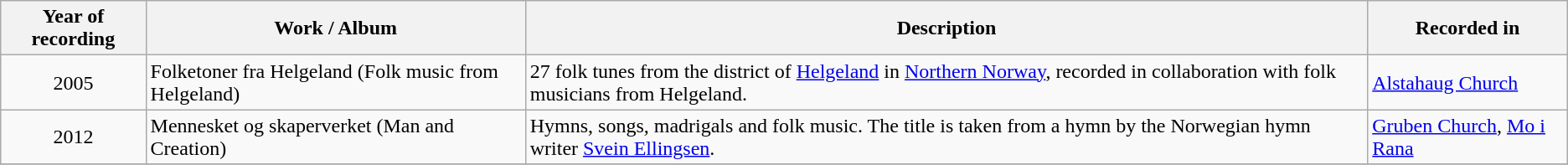<table class="wikitable">
<tr>
<th>Year of recording</th>
<th>Work / Album</th>
<th>Description</th>
<th>Recorded in</th>
</tr>
<tr>
<td align="center">2005</td>
<td>Folketoner fra Helgeland (Folk music from Helgeland)</td>
<td>27 folk tunes from the district of <a href='#'>Helgeland</a> in <a href='#'>Northern Norway</a>, recorded in collaboration with folk musicians from Helgeland.</td>
<td><a href='#'>Alstahaug Church</a></td>
</tr>
<tr>
<td align="center">2012</td>
<td>Mennesket og skaperverket (Man and Creation)</td>
<td>Hymns, songs, madrigals and folk music. The title is taken from a hymn by the Norwegian hymn writer <a href='#'>Svein Ellingsen</a>.</td>
<td><a href='#'>Gruben Church</a>, <a href='#'>Mo i Rana</a></td>
</tr>
<tr>
</tr>
</table>
